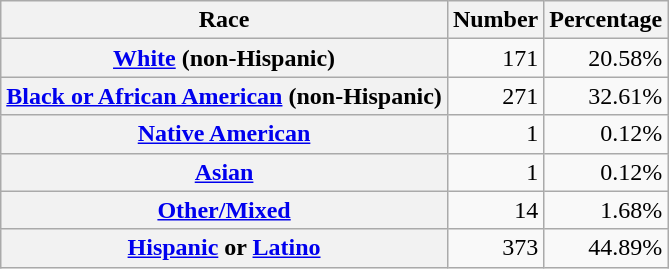<table class="wikitable" style="text-align:right">
<tr>
<th scope="col">Race</th>
<th scope="col">Number</th>
<th scope="col">Percentage</th>
</tr>
<tr>
<th scope="row"><a href='#'>White</a> (non-Hispanic)</th>
<td>171</td>
<td>20.58%</td>
</tr>
<tr>
<th scope="row"><a href='#'>Black or African American</a> (non-Hispanic)</th>
<td>271</td>
<td>32.61%</td>
</tr>
<tr>
<th scope="row"><a href='#'>Native American</a></th>
<td>1</td>
<td>0.12%</td>
</tr>
<tr>
<th scope="row"><a href='#'>Asian</a></th>
<td>1</td>
<td>0.12%</td>
</tr>
<tr>
<th scope="row"><a href='#'>Other/Mixed</a></th>
<td>14</td>
<td>1.68%</td>
</tr>
<tr>
<th scope="row"><a href='#'>Hispanic</a> or <a href='#'>Latino</a></th>
<td>373</td>
<td>44.89%</td>
</tr>
</table>
